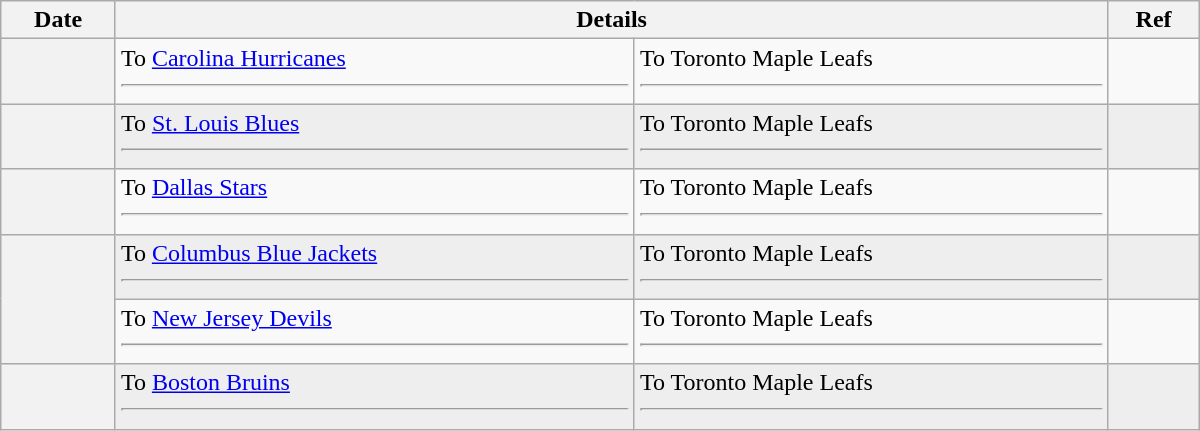<table class="wikitable plainrowheaders" style="width: 50em;">
<tr>
<th scope="col">Date</th>
<th scope="col" colspan="2">Details</th>
<th scope="col">Ref</th>
</tr>
<tr>
<th scope="row"></th>
<td valign="top">To <a href='#'>Carolina Hurricanes</a><hr></td>
<td valign="top">To Toronto Maple Leafs<hr></td>
<td></td>
</tr>
<tr bgcolor="#eeeeee">
<th scope="row"></th>
<td valign="top">To <a href='#'>St. Louis Blues</a><hr></td>
<td valign="top">To Toronto Maple Leafs<hr></td>
<td></td>
</tr>
<tr>
<th scope="row"></th>
<td valign="top">To <a href='#'>Dallas Stars</a><hr></td>
<td valign="top">To Toronto Maple Leafs<hr></td>
<td></td>
</tr>
<tr bgcolor="#eeeeee">
<th scope="row" rowspan=2></th>
<td valign="top">To <a href='#'>Columbus Blue Jackets</a><hr></td>
<td valign="top">To Toronto Maple Leafs<hr></td>
<td></td>
</tr>
<tr>
<td valign="top">To <a href='#'>New Jersey Devils</a><hr></td>
<td valign="top">To Toronto Maple Leafs<hr></td>
<td></td>
</tr>
<tr bgcolor="#eeeeee">
<th scope="row"></th>
<td valign="top">To <a href='#'>Boston Bruins</a><hr></td>
<td valign="top">To Toronto Maple Leafs<hr></td>
<td></td>
</tr>
</table>
